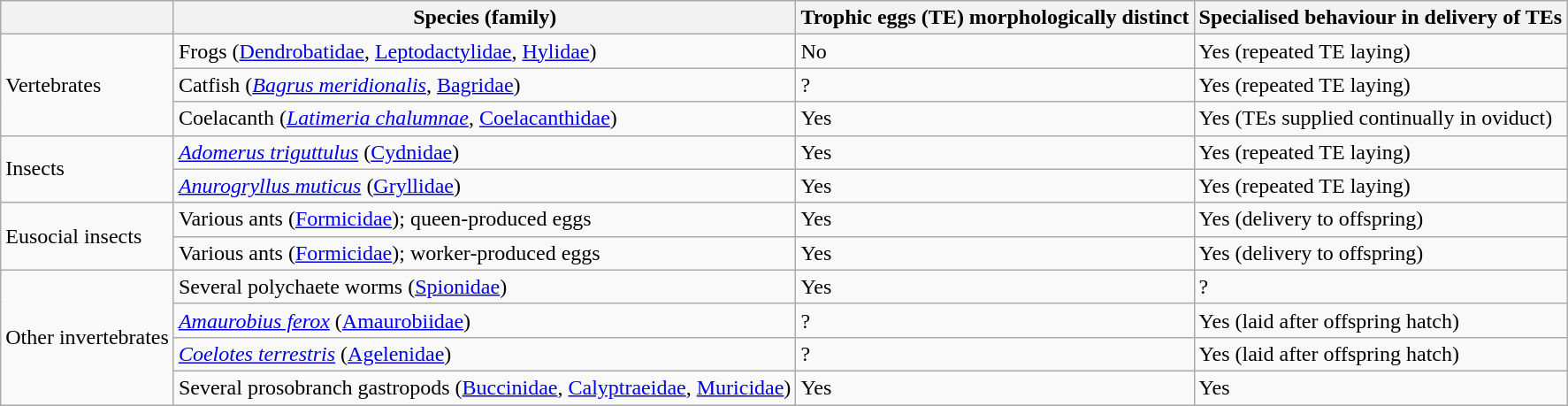<table class="wikitable">
<tr>
<th></th>
<th>Species (family)</th>
<th>Trophic eggs (TE) morphologically distinct</th>
<th>Specialised behaviour in delivery of TEs</th>
</tr>
<tr>
<td rowspan = "3">Vertebrates</td>
<td>Frogs (<a href='#'>Dendrobatidae</a>, <a href='#'>Leptodactylidae</a>, <a href='#'>Hylidae</a>)</td>
<td>No</td>
<td>Yes (repeated TE laying)</td>
</tr>
<tr>
<td>Catfish (<em><a href='#'>Bagrus meridionalis</a></em>, <a href='#'>Bagridae</a>)</td>
<td>?</td>
<td>Yes (repeated TE laying)</td>
</tr>
<tr>
<td>Coelacanth (<em><a href='#'>Latimeria chalumnae</a></em>, <a href='#'>Coelacanthidae</a>)</td>
<td>Yes</td>
<td>Yes (TEs supplied continually in oviduct)</td>
</tr>
<tr>
<td rowspan = "2">Insects</td>
<td><em><a href='#'>Adomerus triguttulus</a></em> (<a href='#'>Cydnidae</a>)</td>
<td>Yes</td>
<td>Yes (repeated TE laying)</td>
</tr>
<tr>
<td><em><a href='#'>Anurogryllus muticus</a></em> (<a href='#'>Gryllidae</a>)</td>
<td>Yes</td>
<td>Yes (repeated TE laying)</td>
</tr>
<tr>
<td rowspan = "2">Eusocial insects</td>
<td>Various ants (<a href='#'>Formicidae</a>); queen-produced eggs</td>
<td>Yes</td>
<td>Yes (delivery to offspring)</td>
</tr>
<tr>
<td>Various ants (<a href='#'>Formicidae</a>); worker-produced eggs</td>
<td>Yes</td>
<td>Yes (delivery to offspring)</td>
</tr>
<tr>
<td rowspan = "4">Other invertebrates</td>
<td>Several polychaete worms (<a href='#'>Spionidae</a>)</td>
<td>Yes</td>
<td>?</td>
</tr>
<tr>
<td><em><a href='#'>Amaurobius ferox</a></em> (<a href='#'>Amaurobiidae</a>)</td>
<td>?</td>
<td>Yes (laid after offspring hatch)</td>
</tr>
<tr>
<td><em><a href='#'>Coelotes terrestris</a></em> (<a href='#'>Agelenidae</a>)</td>
<td>?</td>
<td>Yes (laid after offspring hatch)</td>
</tr>
<tr>
<td>Several prosobranch gastropods (<a href='#'>Buccinidae</a>, <a href='#'>Calyptraeidae</a>, <a href='#'>Muricidae</a>)</td>
<td>Yes</td>
<td>Yes</td>
</tr>
</table>
